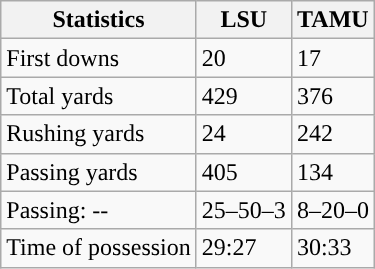<table class="wikitable" style="float: left;">
<tr>
<th>Statistics</th>
<th>LSU</th>
<th>TAMU</th>
</tr>
<tr>
<td>First downs</td>
<td>20</td>
<td>17</td>
</tr>
<tr>
<td>Total yards</td>
<td>429</td>
<td>376</td>
</tr>
<tr>
<td>Rushing yards</td>
<td>24</td>
<td>242</td>
</tr>
<tr>
<td>Passing yards</td>
<td>405</td>
<td>134</td>
</tr>
<tr>
<td>Passing: --</td>
<td>25–50–3</td>
<td>8–20–0</td>
</tr>
<tr>
<td>Time of possession</td>
<td>29:27</td>
<td>30:33</td>
</tr>
</table>
